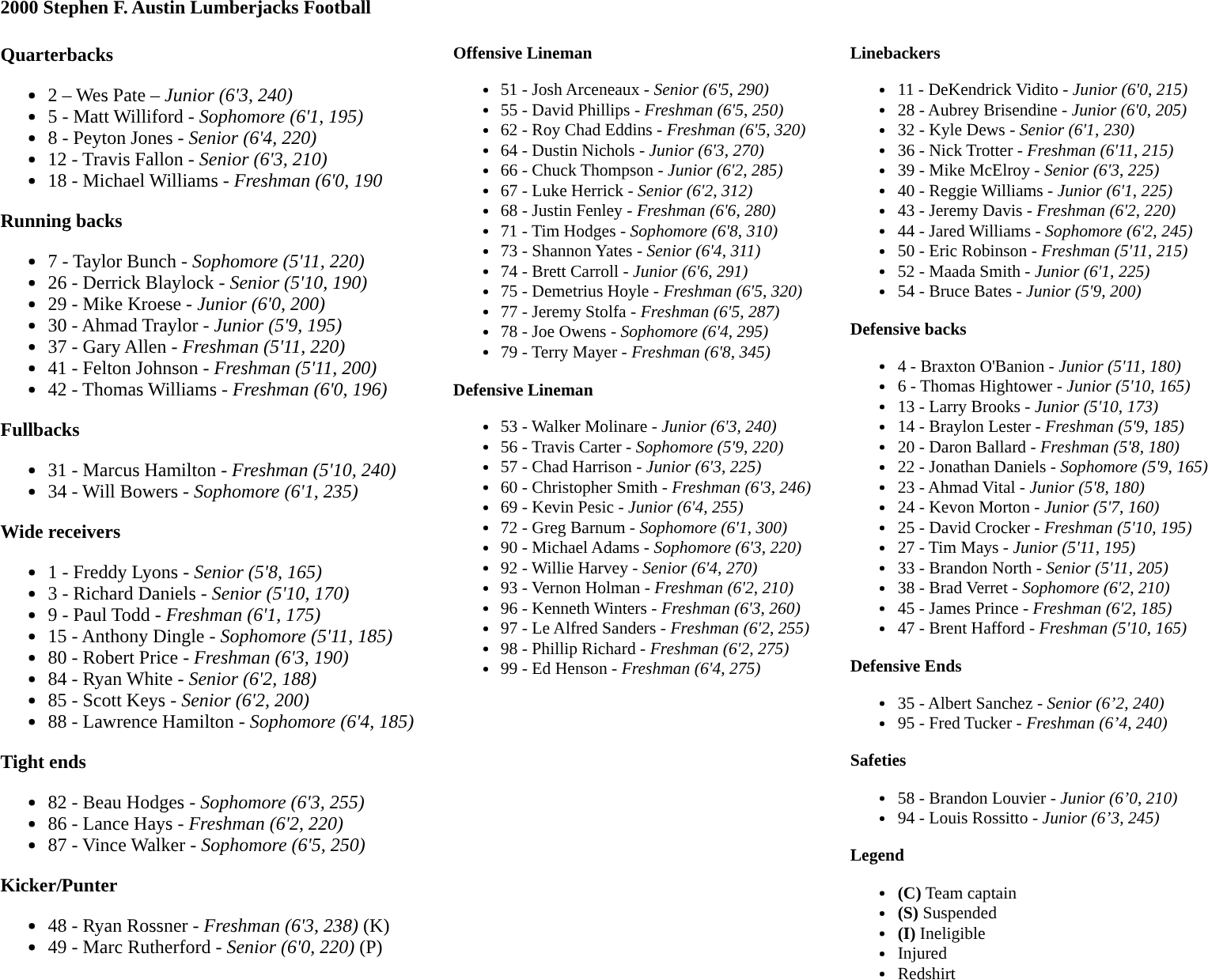<table class="toccolours" style="text-align: left;">
<tr>
<td colspan=11><strong>2000 Stephen F. Austin Lumberjacks Football</strong></td>
</tr>
<tr>
<td valign="top"><br><strong>Quarterbacks</strong><ul><li>2 – Wes Pate – <em>Junior (6'3, 240)</em></li><li>5 - Matt Williford - <em>Sophomore (6'1, 195)</em></li><li>8 - Peyton Jones - <em>Senior (6'4, 220)</em></li><li>12 - Travis Fallon - <em>Senior (6'3, 210)</em></li><li>18 - Michael Williams - <em>Freshman (6'0, 190</em></li></ul><strong>Running backs</strong><ul><li>7 - Taylor Bunch - <em>Sophomore (5'11, 220)</em></li><li>26 - Derrick Blaylock - <em>Senior (5'10, 190)</em></li><li>29 - Mike Kroese - <em>Junior (6'0, 200)</em></li><li>30 - Ahmad Traylor - <em>Junior (5'9, 195)</em></li><li>37 - Gary Allen - <em>Freshman (5'11, 220)</em></li><li>41 - Felton Johnson - <em> Freshman (5'11, 200)</em></li><li>42 - Thomas Williams - <em>Freshman (6'0, 196)</em></li></ul><strong>Fullbacks</strong><ul><li>31 - Marcus Hamilton - <em>Freshman (5'10, 240)</em></li><li>34 - Will Bowers - <em>Sophomore (6'1, 235)</em></li></ul><strong>Wide receivers</strong><ul><li>1 - Freddy Lyons - <em>Senior (5'8, 165)</em></li><li>3 - Richard Daniels - <em>Senior (5'10, 170)</em></li><li>9 - Paul Todd - <em> Freshman (6'1, 175)</em></li><li>15 - Anthony Dingle - <em>Sophomore (5'11, 185)</em></li><li>80 - Robert Price - <em>Freshman (6'3, 190)</em></li><li>84 - Ryan White - <em>Senior (6'2, 188)</em></li><li>85 - Scott Keys - <em>Senior (6'2, 200)</em></li><li>88 - Lawrence Hamilton - <em>Sophomore (6'4, 185)</em></li></ul><strong>Tight ends</strong><ul><li>82 - Beau Hodges - <em>Sophomore (6'3, 255)</em></li><li>86 - Lance Hays - <em>Freshman (6'2, 220)</em></li><li>87 - Vince Walker - <em>Sophomore (6'5, 250)</em></li></ul><strong>Kicker/Punter</strong><ul><li>48 - Ryan Rossner - <em>Freshman (6'3, 238)</em> (K)</li><li>49 - Marc Rutherford - <em>Senior (6'0, 220)</em> (P)</li></ul></td>
<td width="25"> </td>
<td style="font-size:90%; vertical-align:top;"><br><strong>Offensive Lineman</strong><ul><li>51 - Josh Arceneaux - <em>Senior (6'5, 290)</em></li><li>55 - David Phillips - <em> Freshman (6'5, 250)</em></li><li>62 - Roy Chad Eddins - <em>Freshman (6'5, 320)</em></li><li>64 - Dustin Nichols - <em>Junior (6'3, 270)</em></li><li>66 - Chuck Thompson - <em>Junior (6'2, 285)</em></li><li>67 - Luke Herrick - <em>Senior (6'2, 312)</em></li><li>68 - Justin Fenley - <em> Freshman (6'6, 280)</em></li><li>71 - Tim Hodges - <em>Sophomore (6'8, 310)</em></li><li>73 - Shannon Yates - <em>Senior (6'4, 311)</em></li><li>74 - Brett Carroll - <em>Junior (6'6, 291)</em></li><li>75 - Demetrius Hoyle - <em>Freshman (6'5, 320)</em></li><li>77 - Jeremy Stolfa - <em> Freshman (6'5, 287)</em></li><li>78 - Joe Owens - <em>Sophomore (6'4, 295)</em></li><li>79 - Terry Mayer - <em> Freshman (6'8, 345)</em></li></ul><strong>Defensive Lineman</strong><ul><li>53 - Walker Molinare - <em>Junior (6'3, 240)</em></li><li>56 - Travis Carter - <em>Sophomore (5'9, 220)</em></li><li>57 - Chad Harrison - <em>Junior (6'3, 225)</em></li><li>60 - Christopher Smith - <em> Freshman (6'3, 246)</em></li><li>69 - Kevin Pesic - <em>Junior (6'4, 255)</em></li><li>72 - Greg Barnum - <em>Sophomore (6'1, 300)</em></li><li>90 - Michael Adams - <em>Sophomore (6'3, 220)</em></li><li>92 - Willie Harvey - <em>Senior (6'4, 270)</em></li><li>93 - Vernon Holman - <em> Freshman (6'2, 210)</em></li><li>96 - Kenneth Winters - <em>Freshman (6'3, 260)</em></li><li>97 - Le Alfred Sanders - <em>Freshman (6'2, 255)</em></li><li>98 - Phillip Richard - <em>Freshman (6'2, 275)</em></li><li>99 - Ed Henson - <em>Freshman (6'4, 275)</em></li></ul></td>
<td width="25"> </td>
<td style="font-size:90%; vertical-align:top;"><br><strong>Linebackers</strong><ul><li>11 - DeKendrick Vidito - <em>Junior (6'0, 215)</em></li><li>28 - Aubrey Brisendine - <em>Junior (6'0, 205)</em></li><li>32 - Kyle Dews - <em>Senior (6'1, 230)</em></li><li>36 - Nick Trotter - <em>Freshman (6'11, 215)</em></li><li>39 - Mike McElroy - <em>Senior (6'3, 225)</em></li><li>40 - Reggie Williams - <em>Junior (6'1, 225)</em></li><li>43 - Jeremy Davis - <em>Freshman (6'2, 220)</em></li><li>44 - Jared Williams - <em>Sophomore (6'2, 245)</em></li><li>50 - Eric Robinson - <em>Freshman (5'11, 215)</em></li><li>52 - Maada Smith - <em>Junior (6'1, 225)</em></li><li>54 - Bruce Bates - <em>Junior (5'9, 200)</em></li></ul><strong>Defensive backs</strong><ul><li>4 - Braxton O'Banion - <em>Junior (5'11, 180)</em></li><li>6 - Thomas Hightower - <em>Junior (5'10, 165)</em></li><li>13 - Larry Brooks - <em>Junior (5'10, 173)</em></li><li>14 - Braylon Lester - <em>Freshman (5'9, 185)</em></li><li>20 - Daron Ballard - <em> Freshman (5'8, 180)</em></li><li>22 - Jonathan Daniels - <em>Sophomore (5'9, 165)</em></li><li>23 - Ahmad Vital - <em>Junior (5'8, 180)</em></li><li>24 - Kevon Morton - <em>Junior (5'7, 160)</em></li><li>25 - David Crocker - <em> Freshman (5'10, 195)</em></li><li>27 - Tim Mays - <em>Junior (5'11, 195)</em></li><li>33 - Brandon North - <em>Senior (5'11, 205)</em></li><li>38 - Brad Verret - <em>Sophomore (6'2, 210)</em></li><li>45 - James Prince - <em>Freshman (6'2, 185)</em></li><li>47 - Brent Hafford - <em>Freshman (5'10, 165)</em></li></ul><strong>Defensive Ends</strong><ul><li>35 - Albert Sanchez - <em>Senior (6’2, 240)</em></li><li>95 - Fred Tucker - <em> Freshman (6’4, 240)</em></li></ul><strong>Safeties</strong><ul><li>58 - Brandon Louvier - <em>Junior (6’0, 210)</em></li><li>94 - Louis Rossitto - <em>Junior (6’3, 245)</em></li></ul><strong>Legend</strong><ul><li><strong>(C)</strong> Team captain</li><li><strong>(S)</strong> Suspended</li><li><strong>(I)</strong> Ineligible</li><li> Injured</li><li> Redshirt</li></ul></td>
</tr>
<tr>
</tr>
</table>
